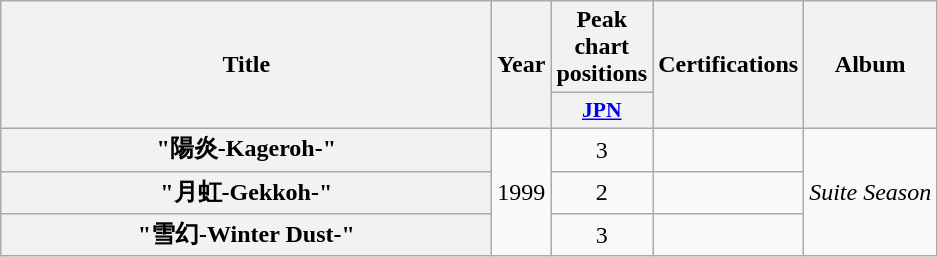<table class="wikitable plainrowheaders" style="text-align:center;">
<tr>
<th rowspan="2" style="width:20em;">Title</th>
<th rowspan="2">Year</th>
<th colspan="1">Peak chart positions</th>
<th rowspan="2">Certifications</th>
<th rowspan="2">Album</th>
</tr>
<tr>
<th scope="col" style="width:2.5em;font-size:90%;"><a href='#'>JPN</a><br></th>
</tr>
<tr>
<th scope="row">"陽炎-Kageroh-"</th>
<td rowspan="3">1999</td>
<td>3</td>
<td></td>
<td rowspan="3"><em>Suite Season</em></td>
</tr>
<tr>
<th scope="row">"月虹-Gekkoh-"</th>
<td>2</td>
<td></td>
</tr>
<tr>
<th scope="row">"雪幻-Winter Dust-"</th>
<td>3</td>
<td></td>
</tr>
</table>
